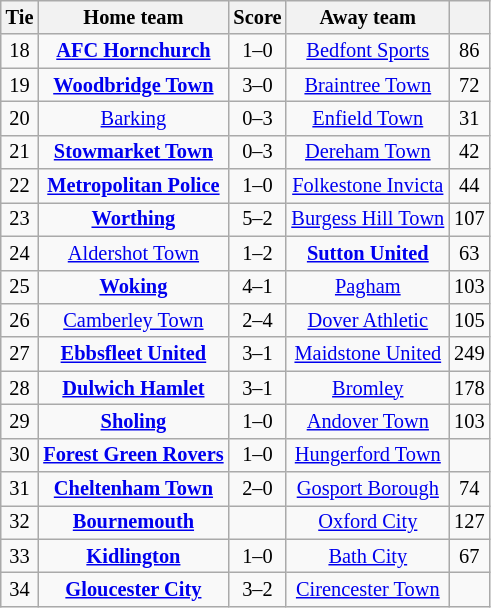<table class="wikitable" style="text-align: center; font-size:85%">
<tr>
<th>Tie</th>
<th>Home team</th>
<th>Score</th>
<th>Away team</th>
<th></th>
</tr>
<tr>
<td>18</td>
<td><strong><a href='#'>AFC Hornchurch</a></strong></td>
<td>1–0</td>
<td><a href='#'>Bedfont Sports</a></td>
<td>86</td>
</tr>
<tr>
<td>19</td>
<td><strong><a href='#'>Woodbridge Town</a></strong></td>
<td>3–0</td>
<td><a href='#'>Braintree Town</a></td>
<td>72</td>
</tr>
<tr>
<td>20</td>
<td><a href='#'>Barking</a></td>
<td>0–3</td>
<td><a href='#'>Enfield Town</a></td>
<td>31</td>
</tr>
<tr>
<td>21</td>
<td><strong><a href='#'>Stowmarket Town</a></strong></td>
<td>0–3</td>
<td><a href='#'>Dereham Town</a></td>
<td>42</td>
</tr>
<tr>
<td>22</td>
<td><strong><a href='#'>Metropolitan Police</a></strong></td>
<td>1–0</td>
<td><a href='#'>Folkestone Invicta</a></td>
<td>44</td>
</tr>
<tr>
<td>23</td>
<td><strong><a href='#'>Worthing</a></strong></td>
<td>5–2</td>
<td><a href='#'>Burgess Hill Town</a></td>
<td>107</td>
</tr>
<tr>
<td>24</td>
<td><a href='#'>Aldershot Town</a></td>
<td>1–2</td>
<td><strong><a href='#'>Sutton United</a></strong></td>
<td>63</td>
</tr>
<tr>
<td>25</td>
<td><strong><a href='#'>Woking</a></strong></td>
<td>4–1</td>
<td><a href='#'>Pagham</a></td>
<td>103</td>
</tr>
<tr>
<td>26</td>
<td><a href='#'>Camberley Town</a></td>
<td>2–4 </td>
<td><a href='#'>Dover Athletic</a></td>
<td>105</td>
</tr>
<tr>
<td>27</td>
<td><strong><a href='#'>Ebbsfleet United</a></strong></td>
<td>3–1</td>
<td><a href='#'>Maidstone United</a></td>
<td>249</td>
</tr>
<tr>
<td>28</td>
<td><strong><a href='#'>Dulwich Hamlet</a></strong></td>
<td>3–1</td>
<td><a href='#'>Bromley</a></td>
<td>178</td>
</tr>
<tr>
<td>29</td>
<td><strong><a href='#'>Sholing</a></strong></td>
<td>1–0 </td>
<td><a href='#'>Andover Town</a></td>
<td>103</td>
</tr>
<tr>
<td>30</td>
<td><strong><a href='#'>Forest Green Rovers</a></strong></td>
<td>1–0</td>
<td><a href='#'>Hungerford Town</a></td>
<td></td>
</tr>
<tr>
<td>31</td>
<td><strong><a href='#'>Cheltenham Town</a></strong></td>
<td>2–0</td>
<td><a href='#'>Gosport Borough</a></td>
<td>74</td>
</tr>
<tr>
<td>32</td>
<td><strong><a href='#'>Bournemouth</a></strong></td>
<td></td>
<td><a href='#'>Oxford City</a></td>
<td>127</td>
</tr>
<tr>
<td>33</td>
<td><strong><a href='#'>Kidlington</a></strong></td>
<td>1–0 </td>
<td><a href='#'>Bath City</a></td>
<td>67</td>
</tr>
<tr>
<td>34</td>
<td><strong><a href='#'>Gloucester City</a></strong></td>
<td>3–2</td>
<td><a href='#'>Cirencester Town</a></td>
<td></td>
</tr>
</table>
